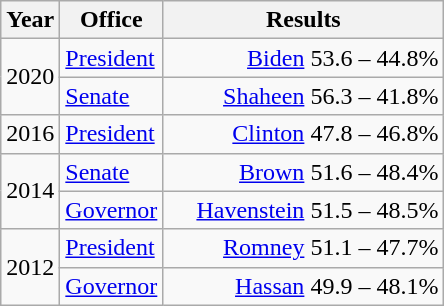<table class=wikitable>
<tr>
<th width="30">Year</th>
<th width="60">Office</th>
<th width="180">Results</th>
</tr>
<tr>
<td rowspan="2">2020</td>
<td><a href='#'>President</a></td>
<td align="right" ><a href='#'>Biden</a> 53.6 – 44.8%</td>
</tr>
<tr>
<td><a href='#'>Senate</a></td>
<td align="right" ><a href='#'>Shaheen</a> 56.3 – 41.8%</td>
</tr>
<tr>
<td>2016</td>
<td><a href='#'>President</a></td>
<td align="right" ><a href='#'>Clinton</a> 47.8 – 46.8%</td>
</tr>
<tr>
<td rowspan="2">2014</td>
<td><a href='#'>Senate</a></td>
<td align="right" ><a href='#'>Brown</a> 51.6 – 48.4%</td>
</tr>
<tr>
<td><a href='#'>Governor</a></td>
<td align="right" ><a href='#'>Havenstein</a> 51.5 – 48.5%</td>
</tr>
<tr>
<td rowspan="2">2012</td>
<td><a href='#'>President</a></td>
<td align="right" ><a href='#'>Romney</a> 51.1 – 47.7%</td>
</tr>
<tr>
<td><a href='#'>Governor</a></td>
<td align="right" ><a href='#'>Hassan</a> 49.9 – 48.1%</td>
</tr>
</table>
